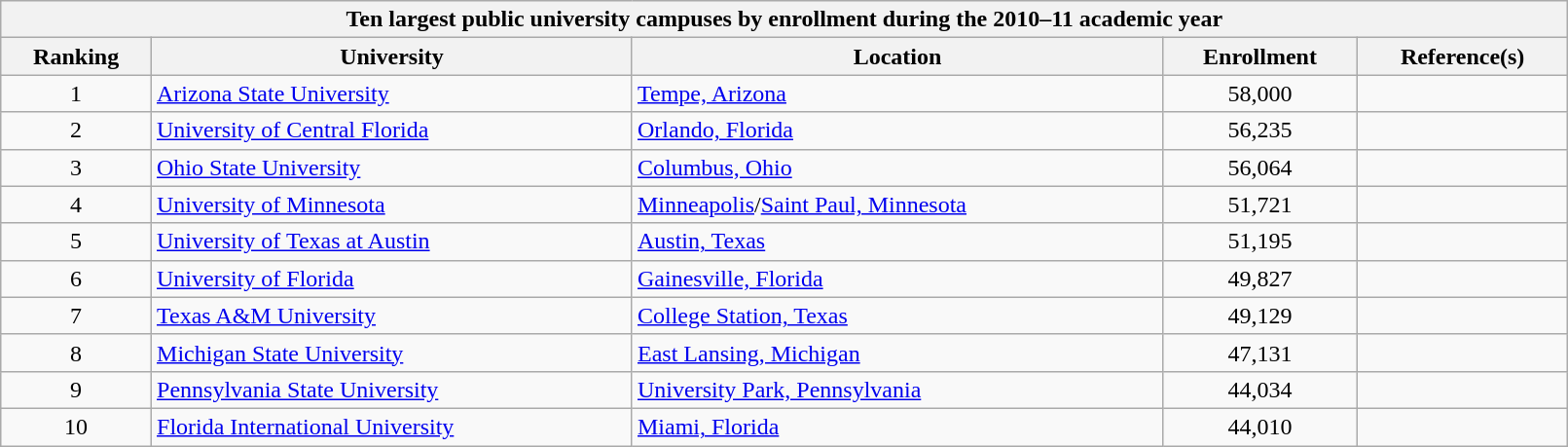<table class="wikitable sortable" style="width:85%">
<tr valign="top">
<th colspan="5"><strong>Ten largest public university campuses by enrollment during the 2010–11 academic year</strong></th>
</tr>
<tr valign="top">
<th>Ranking</th>
<th>University</th>
<th>Location</th>
<th>Enrollment</th>
<th class="unsortable">Reference(s)</th>
</tr>
<tr valign="top">
<td align=center>1</td>
<td><a href='#'>Arizona State University</a></td>
<td><a href='#'>Tempe, Arizona</a></td>
<td align=center>58,000</td>
<td align=center></td>
</tr>
<tr valign="top">
<td align=center>2</td>
<td><a href='#'>University of Central Florida</a></td>
<td><a href='#'>Orlando, Florida</a></td>
<td align=center>56,235</td>
<td align=center></td>
</tr>
<tr valign="top">
<td align=center>3</td>
<td><a href='#'>Ohio State University</a></td>
<td><a href='#'>Columbus, Ohio</a></td>
<td align=center>56,064</td>
<td align=center></td>
</tr>
<tr valign="top">
<td align=center>4</td>
<td><a href='#'>University of Minnesota</a></td>
<td><a href='#'>Minneapolis</a>/<a href='#'>Saint Paul, Minnesota</a></td>
<td align=center>51,721</td>
<td align=center></td>
</tr>
<tr valign="top">
<td align=center>5</td>
<td><a href='#'>University of Texas at Austin</a></td>
<td><a href='#'>Austin, Texas</a></td>
<td align=center>51,195</td>
<td align=center></td>
</tr>
<tr valign="top">
<td align=center>6</td>
<td><a href='#'>University of Florida</a></td>
<td><a href='#'>Gainesville, Florida</a></td>
<td align=center>49,827</td>
<td align=center></td>
</tr>
<tr valign="top">
<td align=center>7</td>
<td><a href='#'>Texas A&M University</a></td>
<td><a href='#'>College Station, Texas</a></td>
<td align=center>49,129</td>
<td align=center></td>
</tr>
<tr valign="top">
<td align=center>8</td>
<td><a href='#'>Michigan State University</a></td>
<td><a href='#'>East Lansing, Michigan</a></td>
<td align=center>47,131</td>
<td align=center></td>
</tr>
<tr valign="top">
<td align=center>9</td>
<td><a href='#'>Pennsylvania State University</a></td>
<td><a href='#'>University Park, Pennsylvania</a></td>
<td align=center>44,034</td>
<td align=center></td>
</tr>
<tr valign="top">
<td align=center>10</td>
<td><a href='#'>Florida International University</a></td>
<td><a href='#'>Miami, Florida</a></td>
<td align=center>44,010</td>
<td align=center></td>
</tr>
</table>
